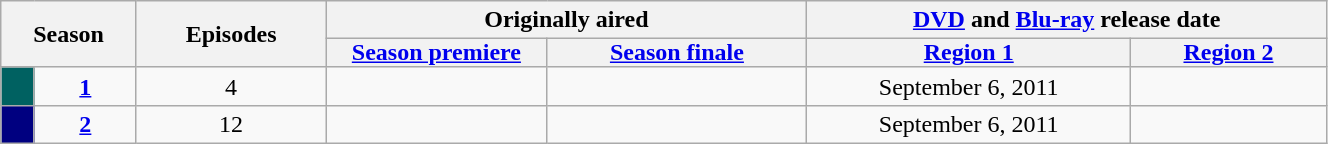<table class="wikitable" style="text-align:center" width=70%>
<tr>
<th style="padding:0 8px;" colspan="2" rowspan="2">Season</th>
<th style="padding:0 8px;" rowspan="2">Episodes</th>
<th colspan="2">Originally aired</th>
<th colspan="2"><a href='#'>DVD</a> and <a href='#'>Blu-ray</a> release date</th>
</tr>
<tr>
<th style="padding:0 8px;"><a href='#'>Season premiere</a></th>
<th style="padding:0 8px;"><a href='#'>Season finale</a></th>
<th style="padding:0 8px;"><a href='#'>Region 1</a></th>
<th style="padding:0 8px;"><a href='#'>Region 2</a></th>
</tr>
<tr>
<td style="width:15px; background:#006161;"></td>
<td><strong><a href='#'>1</a></strong></td>
<td>4</td>
<td align="center" width="140"></td>
<td></td>
<td>September 6, 2011</td>
<td></td>
</tr>
<tr>
<td style="width:15px; background:#000080;"></td>
<td><strong><a href='#'>2</a></strong></td>
<td>12</td>
<td align="center" width="140"></td>
<td></td>
<td>September 6, 2011</td>
<td></td>
</tr>
</table>
